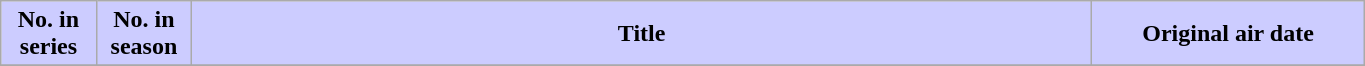<table class="wikitable plainrowheaders" style="width:72%;">
<tr>
<th scope="col" style="background-color: #CCCCFF; color: #000000;" width=7%>No. in<br>series</th>
<th scope="col" style="background-color: #CCCCFF; color: #000000;" width=7%>No. in<br>season</th>
<th scope="col" style="background-color: #CCCCFF; color: #000000;">Title</th>
<th scope="col" style="background-color: #CCCCFF; color: #000000;" width=20%>Original air date</th>
</tr>
<tr>
</tr>
</table>
